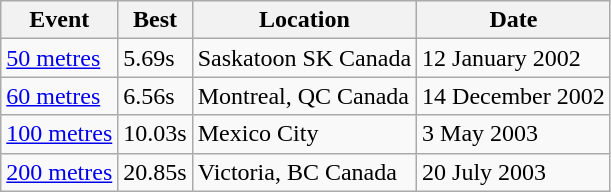<table class="wikitable">
<tr>
<th>Event</th>
<th>Best</th>
<th>Location</th>
<th>Date</th>
</tr>
<tr>
<td><a href='#'>50 metres</a></td>
<td>5.69s</td>
<td>Saskatoon SK Canada</td>
<td>12 January 2002</td>
</tr>
<tr>
<td><a href='#'>60 metres</a></td>
<td>6.56s</td>
<td>Montreal, QC Canada</td>
<td>14 December 2002</td>
</tr>
<tr>
<td><a href='#'>100 metres</a></td>
<td>10.03s</td>
<td>Mexico City</td>
<td>3 May 2003</td>
</tr>
<tr>
<td><a href='#'>200 metres</a></td>
<td>20.85s</td>
<td>Victoria, BC Canada</td>
<td>20 July 2003</td>
</tr>
</table>
